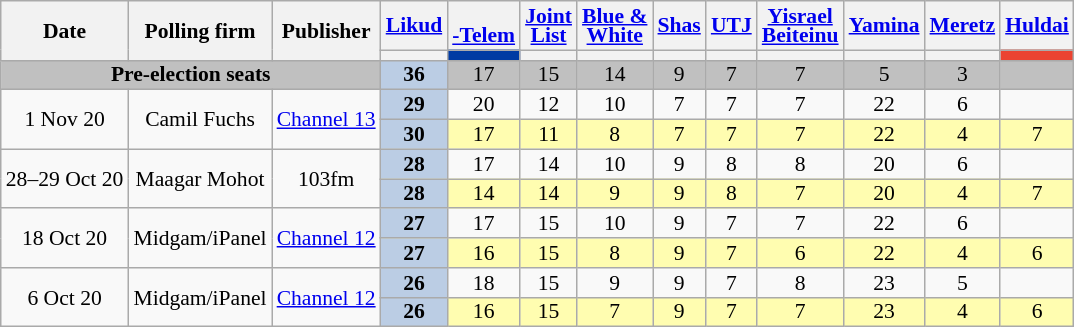<table class="wikitable sortable" style=text-align:center;font-size:90%;line-height:13px>
<tr>
<th rowspan=2>Date</th>
<th rowspan=2>Polling firm</th>
<th rowspan=2>Publisher</th>
<th><a href='#'>Likud</a></th>
<th><a href='#'><br>-Telem</a></th>
<th><a href='#'>Joint<br>List</a></th>
<th><a href='#'>Blue &<br>White</a></th>
<th><a href='#'>Shas</a></th>
<th><a href='#'>UTJ</a></th>
<th><a href='#'>Yisrael<br>Beiteinu</a></th>
<th><a href='#'>Yamina</a></th>
<th><a href='#'>Meretz</a></th>
<th><a href='#'>Huldai</a></th>
</tr>
<tr>
<th style=background:></th>
<th style=background:#003BA3></th>
<th style=background:></th>
<th style=background:></th>
<th style=background:></th>
<th style=background:></th>
<th style=background:></th>
<th style=background:></th>
<th style=background:></th>
<th style=background:#EB4331></th>
</tr>
<tr style=background:silver>
<td colspan=3><strong>Pre-election seats</strong></td>
<td style=background:#BBCDE4><strong>36</strong>	</td>
<td>17					</td>
<td>15					</td>
<td>14					</td>
<td>9					</td>
<td>7					</td>
<td>7					</td>
<td>5					</td>
<td>3					</td>
<td>				</td>
</tr>
<tr>
<td rowspan=2 data-sort-value=2020-11-01>1 Nov 20</td>
<td rowspan=2>Camil Fuchs</td>
<td rowspan=2><a href='#'>Channel 13</a></td>
<td style=background:#BBCDE4><strong>29</strong>	</td>
<td>20					</td>
<td>12					</td>
<td>10					</td>
<td>7					</td>
<td>7					</td>
<td>7					</td>
<td>22					</td>
<td>6					</td>
<td>				</td>
</tr>
<tr style=background:#fffdb0>
<td style=background:#BBCDE4><strong>30</strong>	</td>
<td>17					</td>
<td>11					</td>
<td>8					</td>
<td>7					</td>
<td>7					</td>
<td>7					</td>
<td>22					</td>
<td>4					</td>
<td>7					</td>
</tr>
<tr>
<td rowspan=2 data-sort-value=2020-10-29>28–29 Oct 20</td>
<td rowspan=2>Maagar Mohot</td>
<td rowspan=2>103fm</td>
<td style=background:#BBCDE4><strong>28</strong>	</td>
<td>17					</td>
<td>14					</td>
<td>10					</td>
<td>9					</td>
<td>8					</td>
<td>8					</td>
<td>20					</td>
<td>6					</td>
<td>				</td>
</tr>
<tr style=background:#fffdb0>
<td style=background:#BBCDE4><strong>28</strong>	</td>
<td>14					</td>
<td>14					</td>
<td>9					</td>
<td>9					</td>
<td>8					</td>
<td>7					</td>
<td>20					</td>
<td>4					</td>
<td>7					</td>
</tr>
<tr>
<td rowspan=2 data-sort-value=2020-10-18>18 Oct 20</td>
<td rowspan=2>Midgam/iPanel</td>
<td rowspan=2><a href='#'>Channel 12</a></td>
<td style=background:#BBCDE4><strong>27</strong>	</td>
<td>17					</td>
<td>15					</td>
<td>10					</td>
<td>9					</td>
<td>7					</td>
<td>7					</td>
<td>22					</td>
<td>6					</td>
<td>				</td>
</tr>
<tr style=background:#fffdb0>
<td style=background:#BBCDE4><strong>27</strong>	</td>
<td>16					</td>
<td>15					</td>
<td>8					</td>
<td>9					</td>
<td>7					</td>
<td>6					</td>
<td>22					</td>
<td>4					</td>
<td>6					</td>
</tr>
<tr>
<td rowspan=2 data-sort-value=2020-10-06>6 Oct 20</td>
<td rowspan=2>Midgam/iPanel</td>
<td rowspan=2><a href='#'>Channel 12</a></td>
<td style=background:#BBCDE4><strong>26</strong>	</td>
<td>18					</td>
<td>15					</td>
<td>9					</td>
<td>9					</td>
<td>7					</td>
<td>8					</td>
<td>23					</td>
<td>5					</td>
<td>				</td>
</tr>
<tr style=background:#fffdb0>
<td style=background:#BBCDE4><strong>26</strong>	</td>
<td>16					</td>
<td>15					</td>
<td>7					</td>
<td>9					</td>
<td>7					</td>
<td>7					</td>
<td>23					</td>
<td>4					</td>
<td>6					</td>
</tr>
</table>
